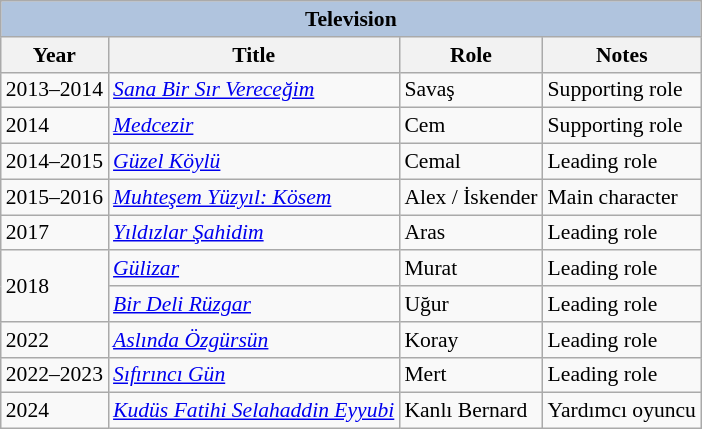<table class="wikitable sortable mw-collapsible" style="font-size: 90%;">
<tr>
<th colspan="4" style="background:LightSteelBlue">Television</th>
</tr>
<tr>
<th>Year</th>
<th>Title</th>
<th>Role</th>
<th>Notes</th>
</tr>
<tr>
<td>2013–2014</td>
<td><em><a href='#'>Sana Bir Sır Vereceğim</a></em></td>
<td>Savaş</td>
<td>Supporting role</td>
</tr>
<tr>
<td>2014</td>
<td><em><a href='#'>Medcezir</a></em></td>
<td>Cem</td>
<td>Supporting role</td>
</tr>
<tr>
<td>2014–2015</td>
<td><em><a href='#'>Güzel Köylü</a></em></td>
<td>Cemal</td>
<td>Leading role</td>
</tr>
<tr>
<td>2015–2016</td>
<td><em><a href='#'>Muhteşem Yüzyıl: Kösem</a></em></td>
<td>Alex / İskender</td>
<td>Main character</td>
</tr>
<tr>
<td>2017</td>
<td><em><a href='#'>Yıldızlar Şahidim</a></em></td>
<td>Aras</td>
<td>Leading role</td>
</tr>
<tr>
<td rowspan="2">2018</td>
<td><em><a href='#'>Gülizar</a></em></td>
<td>Murat</td>
<td>Leading role</td>
</tr>
<tr>
<td><em><a href='#'>Bir Deli Rüzgar</a></em></td>
<td>Uğur</td>
<td>Leading role</td>
</tr>
<tr>
<td>2022</td>
<td><em><a href='#'>Aslında Özgürsün</a></em></td>
<td>Koray</td>
<td>Leading role</td>
</tr>
<tr>
<td>2022–2023</td>
<td><em><a href='#'>Sıfırıncı Gün</a></em></td>
<td>Mert</td>
<td>Leading role</td>
</tr>
<tr>
<td>2024</td>
<td><em><a href='#'>Kudüs Fatihi Selahaddin Eyyubi</a></em></td>
<td>Kanlı Bernard</td>
<td>Yardımcı oyuncu</td>
</tr>
</table>
